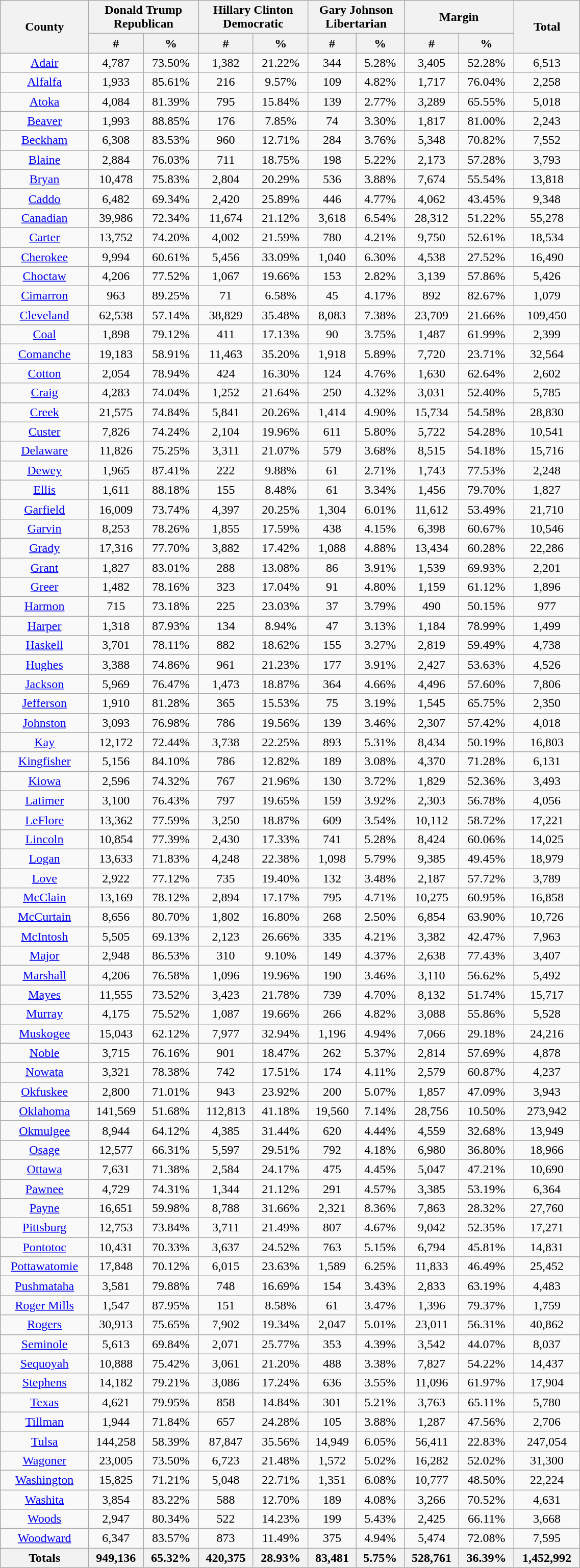<table width="60%" class="wikitable sortable">
<tr>
<th rowspan="2">County</th>
<th colspan="2">Donald Trump<br>Republican</th>
<th colspan="2">Hillary Clinton<br>Democratic</th>
<th colspan="2">Gary Johnson<br>Libertarian</th>
<th colspan="2">Margin</th>
<th rowspan="2">Total</th>
</tr>
<tr>
<th style="text-align:center;" data-sort-type="number">#</th>
<th style="text-align:center;" data-sort-type="number">%</th>
<th style="text-align:center;" data-sort-type="number">#</th>
<th style="text-align:center;" data-sort-type="number">%</th>
<th style="text-align:center;" data-sort-type="number">#</th>
<th style="text-align:center;" data-sort-type="number">%</th>
<th style="text-align:center;" data-sort-type="number">#</th>
<th style="text-align:center;" data-sort-type="number">%</th>
</tr>
<tr style="text-align:center;">
<td><a href='#'>Adair</a></td>
<td>4,787</td>
<td>73.50%</td>
<td>1,382</td>
<td>21.22%</td>
<td>344</td>
<td>5.28%</td>
<td>3,405</td>
<td>52.28%</td>
<td>6,513</td>
</tr>
<tr style="text-align:center;">
<td><a href='#'>Alfalfa</a></td>
<td>1,933</td>
<td>85.61%</td>
<td>216</td>
<td>9.57%</td>
<td>109</td>
<td>4.82%</td>
<td>1,717</td>
<td>76.04%</td>
<td>2,258</td>
</tr>
<tr style="text-align:center;">
<td><a href='#'>Atoka</a></td>
<td>4,084</td>
<td>81.39%</td>
<td>795</td>
<td>15.84%</td>
<td>139</td>
<td>2.77%</td>
<td>3,289</td>
<td>65.55%</td>
<td>5,018</td>
</tr>
<tr style="text-align:center;">
<td><a href='#'>Beaver</a></td>
<td>1,993</td>
<td>88.85%</td>
<td>176</td>
<td>7.85%</td>
<td>74</td>
<td>3.30%</td>
<td>1,817</td>
<td>81.00%</td>
<td>2,243</td>
</tr>
<tr style="text-align:center;">
<td><a href='#'>Beckham</a></td>
<td>6,308</td>
<td>83.53%</td>
<td>960</td>
<td>12.71%</td>
<td>284</td>
<td>3.76%</td>
<td>5,348</td>
<td>70.82%</td>
<td>7,552</td>
</tr>
<tr style="text-align:center;">
<td><a href='#'>Blaine</a></td>
<td>2,884</td>
<td>76.03%</td>
<td>711</td>
<td>18.75%</td>
<td>198</td>
<td>5.22%</td>
<td>2,173</td>
<td>57.28%</td>
<td>3,793</td>
</tr>
<tr style="text-align:center;">
<td><a href='#'>Bryan</a></td>
<td>10,478</td>
<td>75.83%</td>
<td>2,804</td>
<td>20.29%</td>
<td>536</td>
<td>3.88%</td>
<td>7,674</td>
<td>55.54%</td>
<td>13,818</td>
</tr>
<tr style="text-align:center;">
<td><a href='#'>Caddo</a></td>
<td>6,482</td>
<td>69.34%</td>
<td>2,420</td>
<td>25.89%</td>
<td>446</td>
<td>4.77%</td>
<td>4,062</td>
<td>43.45%</td>
<td>9,348</td>
</tr>
<tr style="text-align:center;">
<td><a href='#'>Canadian</a></td>
<td>39,986</td>
<td>72.34%</td>
<td>11,674</td>
<td>21.12%</td>
<td>3,618</td>
<td>6.54%</td>
<td>28,312</td>
<td>51.22%</td>
<td>55,278</td>
</tr>
<tr style="text-align:center;">
<td><a href='#'>Carter</a></td>
<td>13,752</td>
<td>74.20%</td>
<td>4,002</td>
<td>21.59%</td>
<td>780</td>
<td>4.21%</td>
<td>9,750</td>
<td>52.61%</td>
<td>18,534</td>
</tr>
<tr style="text-align:center;">
<td><a href='#'>Cherokee</a></td>
<td>9,994</td>
<td>60.61%</td>
<td>5,456</td>
<td>33.09%</td>
<td>1,040</td>
<td>6.30%</td>
<td>4,538</td>
<td>27.52%</td>
<td>16,490</td>
</tr>
<tr style="text-align:center;">
<td><a href='#'>Choctaw</a></td>
<td>4,206</td>
<td>77.52%</td>
<td>1,067</td>
<td>19.66%</td>
<td>153</td>
<td>2.82%</td>
<td>3,139</td>
<td>57.86%</td>
<td>5,426</td>
</tr>
<tr style="text-align:center;">
<td><a href='#'>Cimarron</a></td>
<td>963</td>
<td>89.25%</td>
<td>71</td>
<td>6.58%</td>
<td>45</td>
<td>4.17%</td>
<td>892</td>
<td>82.67%</td>
<td>1,079</td>
</tr>
<tr style="text-align:center;">
<td><a href='#'>Cleveland</a></td>
<td>62,538</td>
<td>57.14%</td>
<td>38,829</td>
<td>35.48%</td>
<td>8,083</td>
<td>7.38%</td>
<td>23,709</td>
<td>21.66%</td>
<td>109,450</td>
</tr>
<tr style="text-align:center;">
<td><a href='#'>Coal</a></td>
<td>1,898</td>
<td>79.12%</td>
<td>411</td>
<td>17.13%</td>
<td>90</td>
<td>3.75%</td>
<td>1,487</td>
<td>61.99%</td>
<td>2,399</td>
</tr>
<tr style="text-align:center;">
<td><a href='#'>Comanche</a></td>
<td>19,183</td>
<td>58.91%</td>
<td>11,463</td>
<td>35.20%</td>
<td>1,918</td>
<td>5.89%</td>
<td>7,720</td>
<td>23.71%</td>
<td>32,564</td>
</tr>
<tr style="text-align:center;">
<td><a href='#'>Cotton</a></td>
<td>2,054</td>
<td>78.94%</td>
<td>424</td>
<td>16.30%</td>
<td>124</td>
<td>4.76%</td>
<td>1,630</td>
<td>62.64%</td>
<td>2,602</td>
</tr>
<tr style="text-align:center;">
<td><a href='#'>Craig</a></td>
<td>4,283</td>
<td>74.04%</td>
<td>1,252</td>
<td>21.64%</td>
<td>250</td>
<td>4.32%</td>
<td>3,031</td>
<td>52.40%</td>
<td>5,785</td>
</tr>
<tr style="text-align:center;">
<td><a href='#'>Creek</a></td>
<td>21,575</td>
<td>74.84%</td>
<td>5,841</td>
<td>20.26%</td>
<td>1,414</td>
<td>4.90%</td>
<td>15,734</td>
<td>54.58%</td>
<td>28,830</td>
</tr>
<tr style="text-align:center;">
<td><a href='#'>Custer</a></td>
<td>7,826</td>
<td>74.24%</td>
<td>2,104</td>
<td>19.96%</td>
<td>611</td>
<td>5.80%</td>
<td>5,722</td>
<td>54.28%</td>
<td>10,541</td>
</tr>
<tr style="text-align:center;">
<td><a href='#'>Delaware</a></td>
<td>11,826</td>
<td>75.25%</td>
<td>3,311</td>
<td>21.07%</td>
<td>579</td>
<td>3.68%</td>
<td>8,515</td>
<td>54.18%</td>
<td>15,716</td>
</tr>
<tr style="text-align:center;">
<td><a href='#'>Dewey</a></td>
<td>1,965</td>
<td>87.41%</td>
<td>222</td>
<td>9.88%</td>
<td>61</td>
<td>2.71%</td>
<td>1,743</td>
<td>77.53%</td>
<td>2,248</td>
</tr>
<tr style="text-align:center;">
<td><a href='#'>Ellis</a></td>
<td>1,611</td>
<td>88.18%</td>
<td>155</td>
<td>8.48%</td>
<td>61</td>
<td>3.34%</td>
<td>1,456</td>
<td>79.70%</td>
<td>1,827</td>
</tr>
<tr style="text-align:center;">
<td><a href='#'>Garfield</a></td>
<td>16,009</td>
<td>73.74%</td>
<td>4,397</td>
<td>20.25%</td>
<td>1,304</td>
<td>6.01%</td>
<td>11,612</td>
<td>53.49%</td>
<td>21,710</td>
</tr>
<tr style="text-align:center;">
<td><a href='#'>Garvin</a></td>
<td>8,253</td>
<td>78.26%</td>
<td>1,855</td>
<td>17.59%</td>
<td>438</td>
<td>4.15%</td>
<td>6,398</td>
<td>60.67%</td>
<td>10,546</td>
</tr>
<tr style="text-align:center;">
<td><a href='#'>Grady</a></td>
<td>17,316</td>
<td>77.70%</td>
<td>3,882</td>
<td>17.42%</td>
<td>1,088</td>
<td>4.88%</td>
<td>13,434</td>
<td>60.28%</td>
<td>22,286</td>
</tr>
<tr style="text-align:center;">
<td><a href='#'>Grant</a></td>
<td>1,827</td>
<td>83.01%</td>
<td>288</td>
<td>13.08%</td>
<td>86</td>
<td>3.91%</td>
<td>1,539</td>
<td>69.93%</td>
<td>2,201</td>
</tr>
<tr style="text-align:center;">
<td><a href='#'>Greer</a></td>
<td>1,482</td>
<td>78.16%</td>
<td>323</td>
<td>17.04%</td>
<td>91</td>
<td>4.80%</td>
<td>1,159</td>
<td>61.12%</td>
<td>1,896</td>
</tr>
<tr style="text-align:center;">
<td><a href='#'>Harmon</a></td>
<td>715</td>
<td>73.18%</td>
<td>225</td>
<td>23.03%</td>
<td>37</td>
<td>3.79%</td>
<td>490</td>
<td>50.15%</td>
<td>977</td>
</tr>
<tr style="text-align:center;">
<td><a href='#'>Harper</a></td>
<td>1,318</td>
<td>87.93%</td>
<td>134</td>
<td>8.94%</td>
<td>47</td>
<td>3.13%</td>
<td>1,184</td>
<td>78.99%</td>
<td>1,499</td>
</tr>
<tr style="text-align:center;">
<td><a href='#'>Haskell</a></td>
<td>3,701</td>
<td>78.11%</td>
<td>882</td>
<td>18.62%</td>
<td>155</td>
<td>3.27%</td>
<td>2,819</td>
<td>59.49%</td>
<td>4,738</td>
</tr>
<tr style="text-align:center;">
<td><a href='#'>Hughes</a></td>
<td>3,388</td>
<td>74.86%</td>
<td>961</td>
<td>21.23%</td>
<td>177</td>
<td>3.91%</td>
<td>2,427</td>
<td>53.63%</td>
<td>4,526</td>
</tr>
<tr style="text-align:center;">
<td><a href='#'>Jackson</a></td>
<td>5,969</td>
<td>76.47%</td>
<td>1,473</td>
<td>18.87%</td>
<td>364</td>
<td>4.66%</td>
<td>4,496</td>
<td>57.60%</td>
<td>7,806</td>
</tr>
<tr style="text-align:center;">
<td><a href='#'>Jefferson</a></td>
<td>1,910</td>
<td>81.28%</td>
<td>365</td>
<td>15.53%</td>
<td>75</td>
<td>3.19%</td>
<td>1,545</td>
<td>65.75%</td>
<td>2,350</td>
</tr>
<tr style="text-align:center;">
<td><a href='#'>Johnston</a></td>
<td>3,093</td>
<td>76.98%</td>
<td>786</td>
<td>19.56%</td>
<td>139</td>
<td>3.46%</td>
<td>2,307</td>
<td>57.42%</td>
<td>4,018</td>
</tr>
<tr style="text-align:center;">
<td><a href='#'>Kay</a></td>
<td>12,172</td>
<td>72.44%</td>
<td>3,738</td>
<td>22.25%</td>
<td>893</td>
<td>5.31%</td>
<td>8,434</td>
<td>50.19%</td>
<td>16,803</td>
</tr>
<tr style="text-align:center;">
<td><a href='#'>Kingfisher</a></td>
<td>5,156</td>
<td>84.10%</td>
<td>786</td>
<td>12.82%</td>
<td>189</td>
<td>3.08%</td>
<td>4,370</td>
<td>71.28%</td>
<td>6,131</td>
</tr>
<tr style="text-align:center;">
<td><a href='#'>Kiowa</a></td>
<td>2,596</td>
<td>74.32%</td>
<td>767</td>
<td>21.96%</td>
<td>130</td>
<td>3.72%</td>
<td>1,829</td>
<td>52.36%</td>
<td>3,493</td>
</tr>
<tr style="text-align:center;">
<td><a href='#'>Latimer</a></td>
<td>3,100</td>
<td>76.43%</td>
<td>797</td>
<td>19.65%</td>
<td>159</td>
<td>3.92%</td>
<td>2,303</td>
<td>56.78%</td>
<td>4,056</td>
</tr>
<tr style="text-align:center;">
<td><a href='#'>LeFlore</a></td>
<td>13,362</td>
<td>77.59%</td>
<td>3,250</td>
<td>18.87%</td>
<td>609</td>
<td>3.54%</td>
<td>10,112</td>
<td>58.72%</td>
<td>17,221</td>
</tr>
<tr style="text-align:center;">
<td><a href='#'>Lincoln</a></td>
<td>10,854</td>
<td>77.39%</td>
<td>2,430</td>
<td>17.33%</td>
<td>741</td>
<td>5.28%</td>
<td>8,424</td>
<td>60.06%</td>
<td>14,025</td>
</tr>
<tr style="text-align:center;">
<td><a href='#'>Logan</a></td>
<td>13,633</td>
<td>71.83%</td>
<td>4,248</td>
<td>22.38%</td>
<td>1,098</td>
<td>5.79%</td>
<td>9,385</td>
<td>49.45%</td>
<td>18,979</td>
</tr>
<tr style="text-align:center;">
<td><a href='#'>Love</a></td>
<td>2,922</td>
<td>77.12%</td>
<td>735</td>
<td>19.40%</td>
<td>132</td>
<td>3.48%</td>
<td>2,187</td>
<td>57.72%</td>
<td>3,789</td>
</tr>
<tr style="text-align:center;">
<td><a href='#'>McClain</a></td>
<td>13,169</td>
<td>78.12%</td>
<td>2,894</td>
<td>17.17%</td>
<td>795</td>
<td>4.71%</td>
<td>10,275</td>
<td>60.95%</td>
<td>16,858</td>
</tr>
<tr style="text-align:center;">
<td><a href='#'>McCurtain</a></td>
<td>8,656</td>
<td>80.70%</td>
<td>1,802</td>
<td>16.80%</td>
<td>268</td>
<td>2.50%</td>
<td>6,854</td>
<td>63.90%</td>
<td>10,726</td>
</tr>
<tr style="text-align:center;">
<td><a href='#'>McIntosh</a></td>
<td>5,505</td>
<td>69.13%</td>
<td>2,123</td>
<td>26.66%</td>
<td>335</td>
<td>4.21%</td>
<td>3,382</td>
<td>42.47%</td>
<td>7,963</td>
</tr>
<tr style="text-align:center;">
<td><a href='#'>Major</a></td>
<td>2,948</td>
<td>86.53%</td>
<td>310</td>
<td>9.10%</td>
<td>149</td>
<td>4.37%</td>
<td>2,638</td>
<td>77.43%</td>
<td>3,407</td>
</tr>
<tr style="text-align:center;">
<td><a href='#'>Marshall</a></td>
<td>4,206</td>
<td>76.58%</td>
<td>1,096</td>
<td>19.96%</td>
<td>190</td>
<td>3.46%</td>
<td>3,110</td>
<td>56.62%</td>
<td>5,492</td>
</tr>
<tr style="text-align:center;">
<td><a href='#'>Mayes</a></td>
<td>11,555</td>
<td>73.52%</td>
<td>3,423</td>
<td>21.78%</td>
<td>739</td>
<td>4.70%</td>
<td>8,132</td>
<td>51.74%</td>
<td>15,717</td>
</tr>
<tr style="text-align:center;">
<td><a href='#'>Murray</a></td>
<td>4,175</td>
<td>75.52%</td>
<td>1,087</td>
<td>19.66%</td>
<td>266</td>
<td>4.82%</td>
<td>3,088</td>
<td>55.86%</td>
<td>5,528</td>
</tr>
<tr style="text-align:center;">
<td><a href='#'>Muskogee</a></td>
<td>15,043</td>
<td>62.12%</td>
<td>7,977</td>
<td>32.94%</td>
<td>1,196</td>
<td>4.94%</td>
<td>7,066</td>
<td>29.18%</td>
<td>24,216</td>
</tr>
<tr style="text-align:center;">
<td><a href='#'>Noble</a></td>
<td>3,715</td>
<td>76.16%</td>
<td>901</td>
<td>18.47%</td>
<td>262</td>
<td>5.37%</td>
<td>2,814</td>
<td>57.69%</td>
<td>4,878</td>
</tr>
<tr style="text-align:center;">
<td><a href='#'>Nowata</a></td>
<td>3,321</td>
<td>78.38%</td>
<td>742</td>
<td>17.51%</td>
<td>174</td>
<td>4.11%</td>
<td>2,579</td>
<td>60.87%</td>
<td>4,237</td>
</tr>
<tr style="text-align:center;">
<td><a href='#'>Okfuskee</a></td>
<td>2,800</td>
<td>71.01%</td>
<td>943</td>
<td>23.92%</td>
<td>200</td>
<td>5.07%</td>
<td>1,857</td>
<td>47.09%</td>
<td>3,943</td>
</tr>
<tr style="text-align:center;">
<td><a href='#'>Oklahoma</a></td>
<td>141,569</td>
<td>51.68%</td>
<td>112,813</td>
<td>41.18%</td>
<td>19,560</td>
<td>7.14%</td>
<td>28,756</td>
<td>10.50%</td>
<td>273,942</td>
</tr>
<tr style="text-align:center;">
<td><a href='#'>Okmulgee</a></td>
<td>8,944</td>
<td>64.12%</td>
<td>4,385</td>
<td>31.44%</td>
<td>620</td>
<td>4.44%</td>
<td>4,559</td>
<td>32.68%</td>
<td>13,949</td>
</tr>
<tr style="text-align:center;">
<td><a href='#'>Osage</a></td>
<td>12,577</td>
<td>66.31%</td>
<td>5,597</td>
<td>29.51%</td>
<td>792</td>
<td>4.18%</td>
<td>6,980</td>
<td>36.80%</td>
<td>18,966</td>
</tr>
<tr style="text-align:center;">
<td><a href='#'>Ottawa</a></td>
<td>7,631</td>
<td>71.38%</td>
<td>2,584</td>
<td>24.17%</td>
<td>475</td>
<td>4.45%</td>
<td>5,047</td>
<td>47.21%</td>
<td>10,690</td>
</tr>
<tr style="text-align:center;">
<td><a href='#'>Pawnee</a></td>
<td>4,729</td>
<td>74.31%</td>
<td>1,344</td>
<td>21.12%</td>
<td>291</td>
<td>4.57%</td>
<td>3,385</td>
<td>53.19%</td>
<td>6,364</td>
</tr>
<tr style="text-align:center;">
<td><a href='#'>Payne</a></td>
<td>16,651</td>
<td>59.98%</td>
<td>8,788</td>
<td>31.66%</td>
<td>2,321</td>
<td>8.36%</td>
<td>7,863</td>
<td>28.32%</td>
<td>27,760</td>
</tr>
<tr style="text-align:center;">
<td><a href='#'>Pittsburg</a></td>
<td>12,753</td>
<td>73.84%</td>
<td>3,711</td>
<td>21.49%</td>
<td>807</td>
<td>4.67%</td>
<td>9,042</td>
<td>52.35%</td>
<td>17,271</td>
</tr>
<tr style="text-align:center;">
<td><a href='#'>Pontotoc</a></td>
<td>10,431</td>
<td>70.33%</td>
<td>3,637</td>
<td>24.52%</td>
<td>763</td>
<td>5.15%</td>
<td>6,794</td>
<td>45.81%</td>
<td>14,831</td>
</tr>
<tr style="text-align:center;">
<td><a href='#'>Pottawatomie</a></td>
<td>17,848</td>
<td>70.12%</td>
<td>6,015</td>
<td>23.63%</td>
<td>1,589</td>
<td>6.25%</td>
<td>11,833</td>
<td>46.49%</td>
<td>25,452</td>
</tr>
<tr style="text-align:center;">
<td><a href='#'>Pushmataha</a></td>
<td>3,581</td>
<td>79.88%</td>
<td>748</td>
<td>16.69%</td>
<td>154</td>
<td>3.43%</td>
<td>2,833</td>
<td>63.19%</td>
<td>4,483</td>
</tr>
<tr style="text-align:center;">
<td><a href='#'>Roger Mills</a></td>
<td>1,547</td>
<td>87.95%</td>
<td>151</td>
<td>8.58%</td>
<td>61</td>
<td>3.47%</td>
<td>1,396</td>
<td>79.37%</td>
<td>1,759</td>
</tr>
<tr style="text-align:center;">
<td><a href='#'>Rogers</a></td>
<td>30,913</td>
<td>75.65%</td>
<td>7,902</td>
<td>19.34%</td>
<td>2,047</td>
<td>5.01%</td>
<td>23,011</td>
<td>56.31%</td>
<td>40,862</td>
</tr>
<tr style="text-align:center;">
<td><a href='#'>Seminole</a></td>
<td>5,613</td>
<td>69.84%</td>
<td>2,071</td>
<td>25.77%</td>
<td>353</td>
<td>4.39%</td>
<td>3,542</td>
<td>44.07%</td>
<td>8,037</td>
</tr>
<tr style="text-align:center;">
<td><a href='#'>Sequoyah</a></td>
<td>10,888</td>
<td>75.42%</td>
<td>3,061</td>
<td>21.20%</td>
<td>488</td>
<td>3.38%</td>
<td>7,827</td>
<td>54.22%</td>
<td>14,437</td>
</tr>
<tr style="text-align:center;">
<td><a href='#'>Stephens</a></td>
<td>14,182</td>
<td>79.21%</td>
<td>3,086</td>
<td>17.24%</td>
<td>636</td>
<td>3.55%</td>
<td>11,096</td>
<td>61.97%</td>
<td>17,904</td>
</tr>
<tr style="text-align:center;">
<td><a href='#'>Texas</a></td>
<td>4,621</td>
<td>79.95%</td>
<td>858</td>
<td>14.84%</td>
<td>301</td>
<td>5.21%</td>
<td>3,763</td>
<td>65.11%</td>
<td>5,780</td>
</tr>
<tr style="text-align:center;">
<td><a href='#'>Tillman</a></td>
<td>1,944</td>
<td>71.84%</td>
<td>657</td>
<td>24.28%</td>
<td>105</td>
<td>3.88%</td>
<td>1,287</td>
<td>47.56%</td>
<td>2,706</td>
</tr>
<tr style="text-align:center;">
<td><a href='#'>Tulsa</a></td>
<td>144,258</td>
<td>58.39%</td>
<td>87,847</td>
<td>35.56%</td>
<td>14,949</td>
<td>6.05%</td>
<td>56,411</td>
<td>22.83%</td>
<td>247,054</td>
</tr>
<tr style="text-align:center;">
<td><a href='#'>Wagoner</a></td>
<td>23,005</td>
<td>73.50%</td>
<td>6,723</td>
<td>21.48%</td>
<td>1,572</td>
<td>5.02%</td>
<td>16,282</td>
<td>52.02%</td>
<td>31,300</td>
</tr>
<tr style="text-align:center;">
<td><a href='#'>Washington</a></td>
<td>15,825</td>
<td>71.21%</td>
<td>5,048</td>
<td>22.71%</td>
<td>1,351</td>
<td>6.08%</td>
<td>10,777</td>
<td>48.50%</td>
<td>22,224</td>
</tr>
<tr style="text-align:center;">
<td><a href='#'>Washita</a></td>
<td>3,854</td>
<td>83.22%</td>
<td>588</td>
<td>12.70%</td>
<td>189</td>
<td>4.08%</td>
<td>3,266</td>
<td>70.52%</td>
<td>4,631</td>
</tr>
<tr style="text-align:center;">
<td><a href='#'>Woods</a></td>
<td>2,947</td>
<td>80.34%</td>
<td>522</td>
<td>14.23%</td>
<td>199</td>
<td>5.43%</td>
<td>2,425</td>
<td>66.11%</td>
<td>3,668</td>
</tr>
<tr style="text-align:center;">
<td><a href='#'>Woodward</a></td>
<td>6,347</td>
<td>83.57%</td>
<td>873</td>
<td>11.49%</td>
<td>375</td>
<td>4.94%</td>
<td>5,474</td>
<td>72.08%</td>
<td>7,595</td>
</tr>
<tr>
<th>Totals</th>
<th>949,136</th>
<th>65.32%</th>
<th>420,375</th>
<th>28.93%</th>
<th>83,481</th>
<th>5.75%</th>
<th>528,761</th>
<th>36.39%</th>
<th>1,452,992</th>
</tr>
</table>
